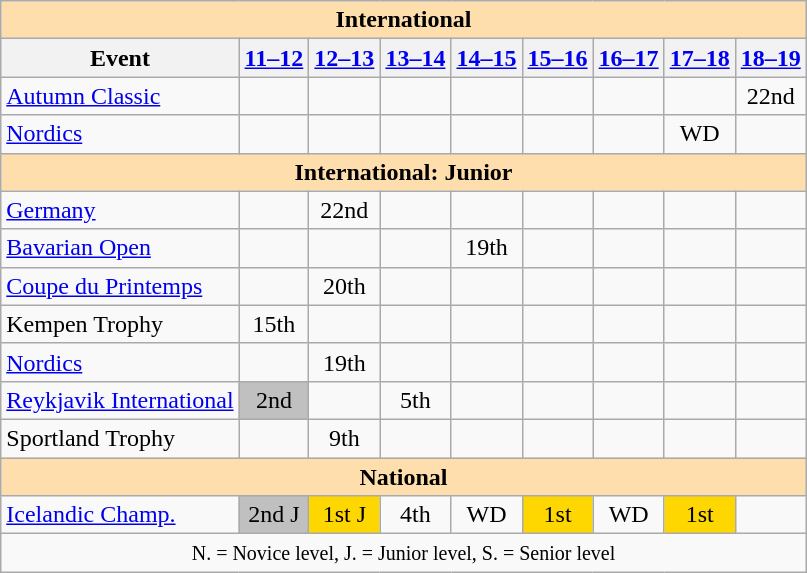<table class="wikitable" style="text-align:center">
<tr>
<th colspan="9" style="background:#ffdead; text-align:center;"><strong>International</strong></th>
</tr>
<tr>
<th>Event</th>
<th><a href='#'>11–12</a></th>
<th><a href='#'>12–13</a></th>
<th><a href='#'>13–14</a></th>
<th><a href='#'>14–15</a></th>
<th><a href='#'>15–16</a></th>
<th><a href='#'>16–17</a></th>
<th><a href='#'>17–18</a></th>
<th><a href='#'>18–19</a></th>
</tr>
<tr>
<td align=left> <a href='#'>Autumn Classic</a></td>
<td></td>
<td></td>
<td></td>
<td></td>
<td></td>
<td></td>
<td></td>
<td>22nd</td>
</tr>
<tr>
<td align=left><a href='#'>Nordics</a></td>
<td></td>
<td></td>
<td></td>
<td></td>
<td></td>
<td></td>
<td>WD</td>
<td></td>
</tr>
<tr>
<th colspan="9" style="background:#ffdead; text-align:center;"><strong>International: Junior</strong></th>
</tr>
<tr>
<td align=left> <a href='#'>Germany</a></td>
<td></td>
<td>22nd</td>
<td></td>
<td></td>
<td></td>
<td></td>
<td></td>
<td></td>
</tr>
<tr>
<td align=left><a href='#'>Bavarian Open</a></td>
<td></td>
<td></td>
<td></td>
<td>19th</td>
<td></td>
<td></td>
<td></td>
<td></td>
</tr>
<tr>
<td align=left><a href='#'>Coupe du Printemps</a></td>
<td></td>
<td>20th</td>
<td></td>
<td></td>
<td></td>
<td></td>
<td></td>
<td></td>
</tr>
<tr>
<td align=left>Kempen Trophy</td>
<td>15th</td>
<td></td>
<td></td>
<td></td>
<td></td>
<td></td>
<td></td>
<td></td>
</tr>
<tr>
<td align=left><a href='#'>Nordics</a></td>
<td></td>
<td>19th</td>
<td></td>
<td></td>
<td></td>
<td></td>
<td></td>
<td></td>
</tr>
<tr>
<td align=left><a href='#'>Reykjavik International</a></td>
<td style="background:silver;">2nd</td>
<td></td>
<td>5th</td>
<td></td>
<td></td>
<td></td>
<td></td>
<td></td>
</tr>
<tr>
<td align=left>Sportland Trophy</td>
<td></td>
<td>9th</td>
<td></td>
<td></td>
<td></td>
<td></td>
<td></td>
<td></td>
</tr>
<tr>
<th colspan="9" style="background:#ffdead; text-align:center;"><strong>National</strong></th>
</tr>
<tr>
<td align="left"><a href='#'>Icelandic Champ.</a></td>
<td style="background:silver;">2nd J</td>
<td style="background:gold;">1st J</td>
<td>4th</td>
<td>WD</td>
<td style="background:gold;">1st</td>
<td>WD</td>
<td style="background:gold;">1st</td>
<td></td>
</tr>
<tr>
<td colspan="9" style="text-align:center;"><small> N. = Novice level, J. = Junior level, S. = Senior level  </small></td>
</tr>
</table>
